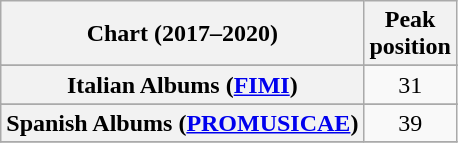<table class="wikitable sortable plainrowheaders" style="text-align:center">
<tr>
<th scope="col">Chart (2017–2020)</th>
<th scope="col">Peak<br>position</th>
</tr>
<tr>
</tr>
<tr>
</tr>
<tr>
</tr>
<tr>
</tr>
<tr>
</tr>
<tr>
</tr>
<tr>
<th scope="row">Italian Albums (<a href='#'>FIMI</a>)</th>
<td>31</td>
</tr>
<tr>
</tr>
<tr>
</tr>
<tr>
</tr>
<tr>
<th scope="row">Spanish Albums (<a href='#'>PROMUSICAE</a>)</th>
<td>39</td>
</tr>
<tr>
</tr>
</table>
